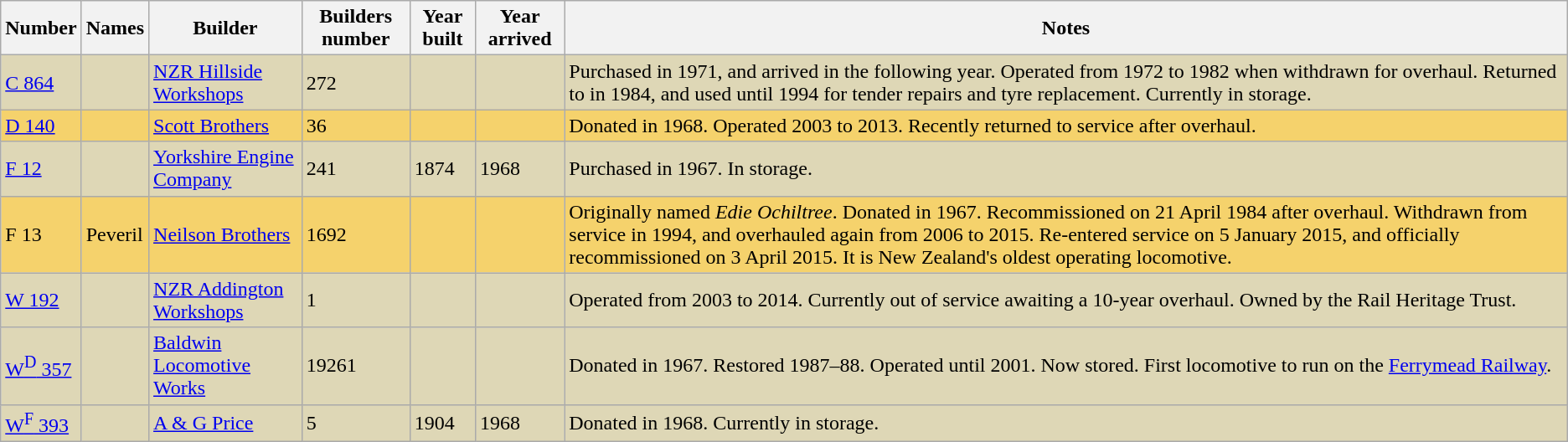<table class="sortable wikitable" border="1">
<tr>
<th>Number</th>
<th>Names</th>
<th>Builder</th>
<th>Builders number</th>
<th>Year built</th>
<th>Year arrived</th>
<th>Notes</th>
</tr>
<tr style="background:#DED7B6;">
<td><a href='#'>C 864</a></td>
<td></td>
<td><a href='#'>NZR Hillside Workshops</a></td>
<td>272</td>
<td></td>
<td></td>
<td>Purchased in 1971, and arrived in the following year. Operated from 1972 to 1982 when withdrawn for overhaul. Returned to in 1984, and used until 1994 for tender repairs and tyre replacement. Currently in storage.</td>
</tr>
<tr style="background:#F5D26C;">
<td><a href='#'>D 140</a></td>
<td></td>
<td><a href='#'>Scott Brothers</a></td>
<td>36</td>
<td></td>
<td></td>
<td>Donated in 1968. Operated 2003 to 2013. Recently returned to service after overhaul.</td>
</tr>
<tr style="background:#DED7B6;">
<td><a href='#'>F 12</a></td>
<td></td>
<td><a href='#'>Yorkshire Engine Company</a></td>
<td>241</td>
<td>1874</td>
<td>1968</td>
<td>Purchased in 1967. In storage.</td>
</tr>
<tr style="background:#F5D26C;">
<td>F 13</td>
<td>Peveril</td>
<td><a href='#'>Neilson Brothers</a></td>
<td>1692</td>
<td></td>
<td></td>
<td>Originally named <em>Edie Ochiltree</em>. Donated in 1967. Recommissioned on 21 April 1984 after overhaul. Withdrawn from service in 1994, and overhauled again from 2006 to 2015. Re-entered service on 5 January 2015, and officially recommissioned on 3 April 2015. It is New Zealand's oldest operating locomotive.</td>
</tr>
<tr style="background:#DED7B6;">
<td><a href='#'>W 192</a></td>
<td></td>
<td><a href='#'>NZR Addington Workshops</a></td>
<td>1</td>
<td></td>
<td></td>
<td>Operated from 2003 to 2014. Currently out of service awaiting a 10-year overhaul. Owned by the Rail Heritage Trust.</td>
</tr>
<tr style="background:#DED7B6;">
<td><a href='#'>W<sup>D</sup> 357</a></td>
<td></td>
<td><a href='#'>Baldwin Locomotive Works</a></td>
<td>19261</td>
<td></td>
<td></td>
<td>Donated in 1967. Restored 1987–88. Operated until 2001. Now stored. First locomotive to run on the <a href='#'>Ferrymead Railway</a>.</td>
</tr>
<tr style="background:#DED7B6;">
<td><a href='#'>W<sup>F</sup> 393</a></td>
<td></td>
<td><a href='#'>A & G Price</a></td>
<td>5</td>
<td>1904</td>
<td>1968</td>
<td>Donated in 1968. Currently in storage.</td>
</tr>
</table>
